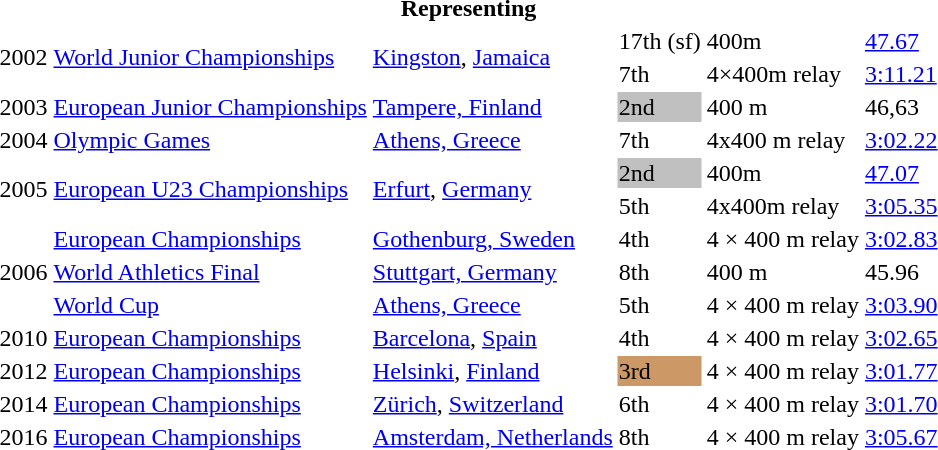<table>
<tr>
<th colspan="6">Representing </th>
</tr>
<tr>
<td rowspan=2>2002</td>
<td rowspan=2><a href='#'>World Junior Championships</a></td>
<td rowspan=2><a href='#'>Kingston</a>, <a href='#'>Jamaica</a></td>
<td>17th (sf)</td>
<td>400m</td>
<td><a href='#'>47.67</a></td>
</tr>
<tr>
<td>7th</td>
<td>4×400m relay</td>
<td><a href='#'>3:11.21</a></td>
</tr>
<tr>
<td>2003</td>
<td><a href='#'>European Junior Championships</a></td>
<td><a href='#'>Tampere, Finland</a></td>
<td bgcolor="silver">2nd</td>
<td>400 m</td>
<td>46,63</td>
</tr>
<tr>
<td>2004</td>
<td><a href='#'>Olympic Games</a></td>
<td><a href='#'>Athens, Greece</a></td>
<td>7th</td>
<td>4x400 m relay</td>
<td><a href='#'>3:02.22</a></td>
</tr>
<tr>
<td rowspan=2>2005</td>
<td rowspan=2><a href='#'>European U23 Championships</a></td>
<td rowspan=2><a href='#'>Erfurt</a>, <a href='#'>Germany</a></td>
<td bgcolor=silver>2nd</td>
<td>400m</td>
<td><a href='#'>47.07</a></td>
</tr>
<tr>
<td>5th</td>
<td>4x400m relay</td>
<td><a href='#'>3:05.35</a></td>
</tr>
<tr>
<td rowspan=3>2006</td>
<td><a href='#'>European Championships</a></td>
<td><a href='#'>Gothenburg, Sweden</a></td>
<td>4th</td>
<td>4 × 400 m relay</td>
<td><a href='#'>3:02.83</a></td>
</tr>
<tr>
<td><a href='#'>World Athletics Final</a></td>
<td><a href='#'>Stuttgart, Germany</a></td>
<td>8th</td>
<td>400 m</td>
<td>45.96</td>
</tr>
<tr>
<td><a href='#'>World Cup</a></td>
<td><a href='#'>Athens, Greece</a></td>
<td>5th</td>
<td>4 × 400 m relay</td>
<td><a href='#'>3:03.90</a></td>
</tr>
<tr>
<td>2010</td>
<td><a href='#'>European Championships</a></td>
<td><a href='#'>Barcelona</a>, <a href='#'>Spain</a></td>
<td>4th</td>
<td>4 × 400 m relay</td>
<td><a href='#'>3:02.65</a></td>
</tr>
<tr>
<td>2012</td>
<td><a href='#'>European Championships</a></td>
<td><a href='#'>Helsinki</a>, <a href='#'>Finland</a></td>
<td bgcolor="cc9966">3rd</td>
<td>4 × 400 m relay</td>
<td><a href='#'>3:01.77</a></td>
</tr>
<tr>
<td>2014</td>
<td><a href='#'>European Championships</a></td>
<td><a href='#'>Zürich</a>, <a href='#'>Switzerland</a></td>
<td>6th</td>
<td>4 × 400 m relay</td>
<td><a href='#'>3:01.70</a></td>
</tr>
<tr>
<td>2016</td>
<td><a href='#'>European Championships</a></td>
<td><a href='#'>Amsterdam, Netherlands</a></td>
<td>8th</td>
<td>4 × 400 m relay</td>
<td><a href='#'>3:05.67</a></td>
</tr>
</table>
